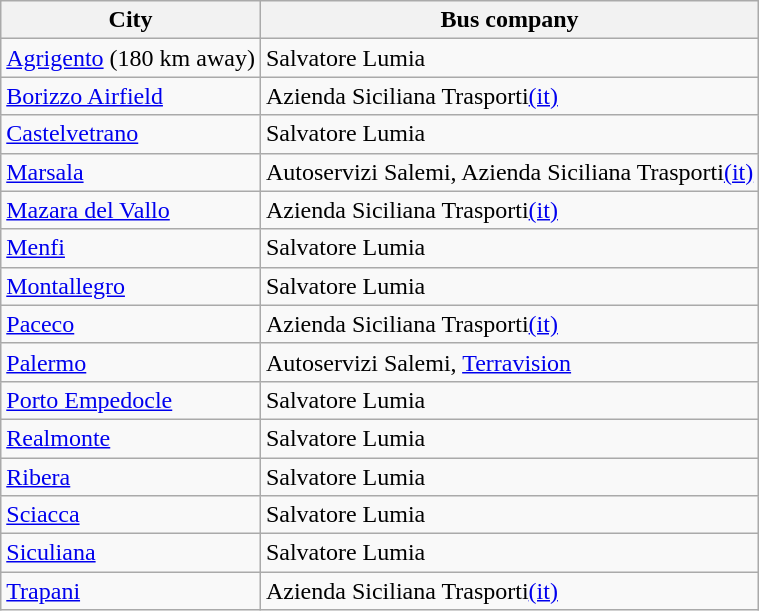<table class="wikitable sortable collapsible">
<tr>
<th scope="col">City</th>
<th scope="col">Bus company</th>
</tr>
<tr>
<td><a href='#'>Agrigento</a> (180 km away)</td>
<td>Salvatore Lumia</td>
</tr>
<tr>
<td><a href='#'>Borizzo Airfield</a></td>
<td>Azienda Siciliana Trasporti<a href='#'>(it)</a></td>
</tr>
<tr>
<td><a href='#'>Castelvetrano</a></td>
<td>Salvatore Lumia</td>
</tr>
<tr>
<td><a href='#'>Marsala</a></td>
<td>Autoservizi Salemi, Azienda Siciliana Trasporti<a href='#'>(it)</a></td>
</tr>
<tr>
<td><a href='#'>Mazara del Vallo</a></td>
<td>Azienda Siciliana Trasporti<a href='#'>(it)</a></td>
</tr>
<tr>
<td><a href='#'>Menfi</a></td>
<td>Salvatore Lumia</td>
</tr>
<tr>
<td><a href='#'>Montallegro</a></td>
<td>Salvatore Lumia</td>
</tr>
<tr>
<td><a href='#'>Paceco</a></td>
<td>Azienda Siciliana Trasporti<a href='#'>(it)</a></td>
</tr>
<tr>
<td><a href='#'>Palermo</a></td>
<td>Autoservizi Salemi, <a href='#'>Terravision</a></td>
</tr>
<tr>
<td><a href='#'>Porto Empedocle</a></td>
<td>Salvatore Lumia</td>
</tr>
<tr>
<td><a href='#'>Realmonte</a></td>
<td>Salvatore Lumia</td>
</tr>
<tr>
<td><a href='#'>Ribera</a></td>
<td>Salvatore Lumia</td>
</tr>
<tr>
<td><a href='#'>Sciacca</a></td>
<td>Salvatore Lumia</td>
</tr>
<tr>
<td><a href='#'>Siculiana</a></td>
<td>Salvatore Lumia</td>
</tr>
<tr>
<td><a href='#'>Trapani</a></td>
<td>Azienda Siciliana Trasporti<a href='#'>(it)</a></td>
</tr>
</table>
